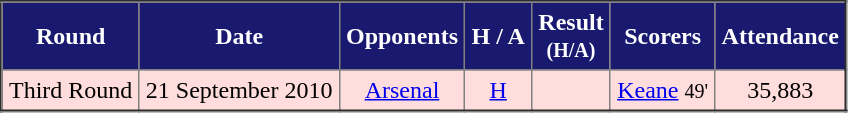<table border="2" cellpadding="4" style="border-collapse:collapse; text-align:center;">
<tr style="background:#191970; color:white;">
<th><strong>Round</strong></th>
<th><strong>Date</strong></th>
<th><strong>Opponents</strong></th>
<th><strong>H / A</strong></th>
<th><strong>Result <br> <small>(H/A)</small></strong></th>
<th><strong>Scorers</strong></th>
<th><strong>Attendance</strong></th>
</tr>
<tr bgcolor="#ffdddd">
<td>Third Round</td>
<td>21 September 2010</td>
<td><a href='#'>Arsenal</a></td>
<td><a href='#'>H</a></td>
<td></td>
<td><a href='#'>Keane</a> <small>49'</small></td>
<td>35,883</td>
</tr>
</table>
